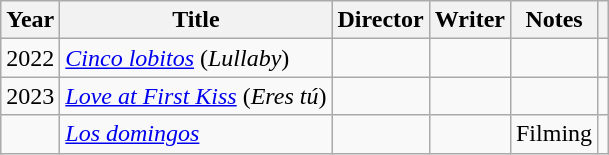<table class="wikitable sortable">
<tr>
<th>Year</th>
<th>Title</th>
<th>Director</th>
<th>Writer</th>
<th>Notes</th>
<th></th>
</tr>
<tr>
<td align = "center">2022</td>
<td><em><a href='#'>Cinco lobitos</a></em> (<em>Lullaby</em>)</td>
<td></td>
<td></td>
<td></td>
<td align = "center"></td>
</tr>
<tr>
<td align = "center">2023</td>
<td><em><a href='#'>Love at First Kiss</a></em> (<em>Eres tú</em>)</td>
<td></td>
<td></td>
<td></td>
<td align  = "center"></td>
</tr>
<tr>
<td></td>
<td><em><a href='#'>Los domingos</a></td>
<td></td>
<td></td>
<td>Filming</td>
<td></td>
</tr>
</table>
